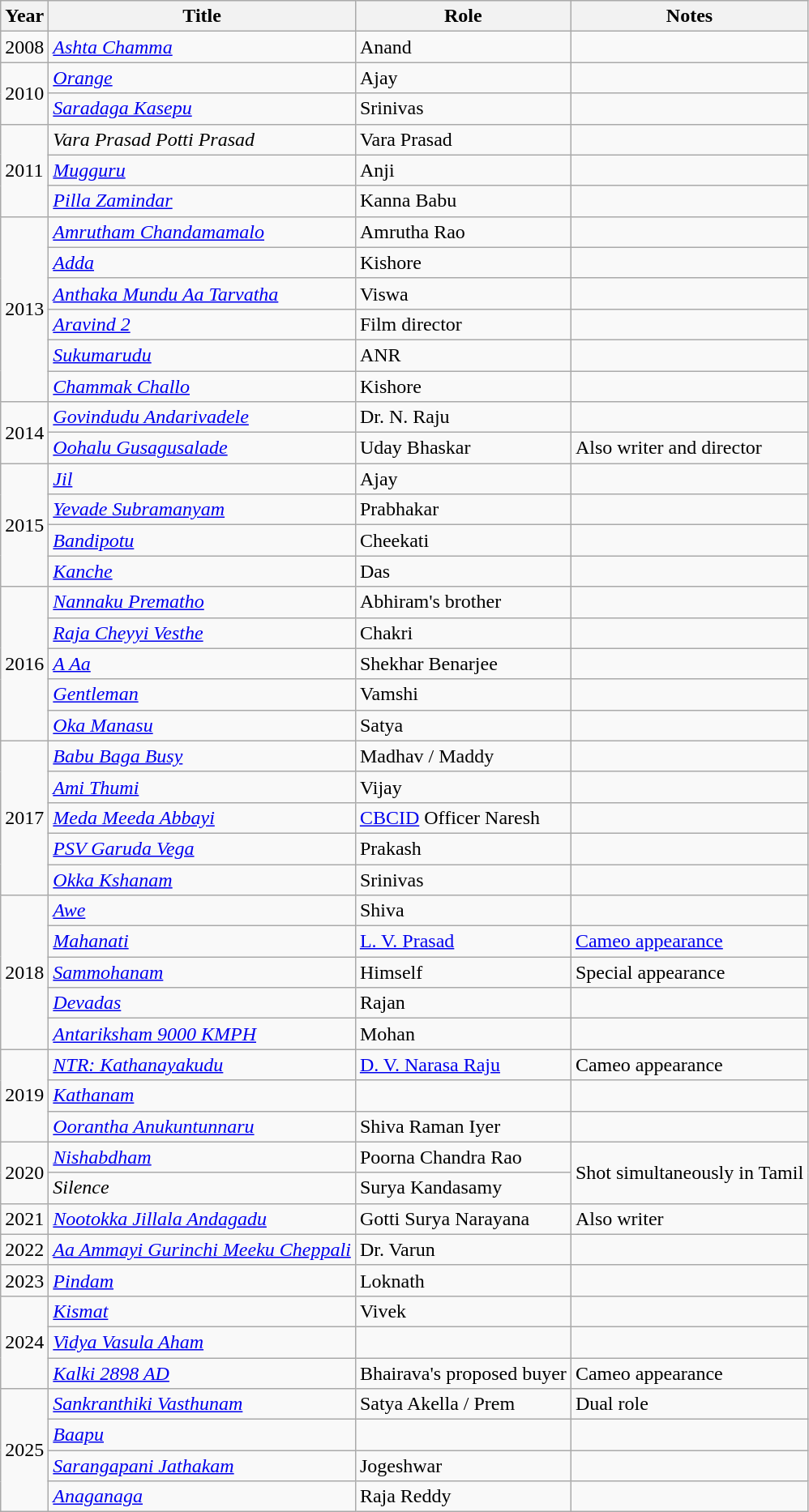<table class="wikitable sortable">
<tr>
<th>Year</th>
<th>Title</th>
<th>Role</th>
<th scope="col" class="unsortable">Notes</th>
</tr>
<tr>
<td>2008</td>
<td><em><a href='#'>Ashta Chamma</a></em></td>
<td>Anand</td>
<td></td>
</tr>
<tr>
<td rowspan="2">2010</td>
<td><em><a href='#'>Orange</a></em></td>
<td>Ajay</td>
<td></td>
</tr>
<tr>
<td><em><a href='#'>Saradaga Kasepu</a></em></td>
<td>Srinivas</td>
<td></td>
</tr>
<tr>
<td rowspan="3">2011</td>
<td><em>Vara Prasad Potti Prasad</em></td>
<td>Vara Prasad</td>
<td></td>
</tr>
<tr>
<td><em><a href='#'>Mugguru</a></em></td>
<td>Anji</td>
<td></td>
</tr>
<tr>
<td><em><a href='#'>Pilla Zamindar</a></em></td>
<td>Kanna Babu</td>
<td></td>
</tr>
<tr>
<td rowspan="6">2013</td>
<td><em><a href='#'>Amrutham Chandamamalo</a></em></td>
<td>Amrutha Rao</td>
<td></td>
</tr>
<tr>
<td><em><a href='#'>Adda</a></em></td>
<td>Kishore</td>
<td></td>
</tr>
<tr>
<td><em><a href='#'>Anthaka Mundu Aa Tarvatha</a></em></td>
<td>Viswa</td>
<td></td>
</tr>
<tr>
<td><em><a href='#'>Aravind 2</a></em></td>
<td>Film director</td>
<td></td>
</tr>
<tr>
<td><em><a href='#'>Sukumarudu</a></em></td>
<td>ANR</td>
<td></td>
</tr>
<tr>
<td><em><a href='#'>Chammak Challo</a></em></td>
<td>Kishore</td>
<td></td>
</tr>
<tr>
<td rowspan="2">2014</td>
<td><em><a href='#'>Govindudu Andarivadele</a></em></td>
<td>Dr. N. Raju</td>
<td></td>
</tr>
<tr>
<td><em><a href='#'>Oohalu Gusagusalade</a></em></td>
<td>Uday Bhaskar</td>
<td>Also writer and director</td>
</tr>
<tr>
<td rowspan="4">2015</td>
<td><em><a href='#'>Jil</a></em></td>
<td>Ajay</td>
<td></td>
</tr>
<tr>
<td><em><a href='#'>Yevade Subramanyam</a></em></td>
<td>Prabhakar</td>
<td></td>
</tr>
<tr>
<td><em><a href='#'>Bandipotu</a></em></td>
<td>Cheekati</td>
<td></td>
</tr>
<tr>
<td><em><a href='#'>Kanche</a></em></td>
<td>Das</td>
<td></td>
</tr>
<tr>
<td rowspan="5">2016</td>
<td><em><a href='#'>Nannaku Prematho</a></em></td>
<td>Abhiram's brother</td>
<td></td>
</tr>
<tr>
<td><em><a href='#'>Raja Cheyyi Vesthe</a></em></td>
<td>Chakri</td>
<td></td>
</tr>
<tr>
<td><em><a href='#'>A Aa</a></em></td>
<td>Shekhar Benarjee</td>
<td></td>
</tr>
<tr>
<td><em><a href='#'>Gentleman</a></em></td>
<td>Vamshi</td>
<td></td>
</tr>
<tr>
<td><em><a href='#'>Oka Manasu</a></em></td>
<td>Satya</td>
<td></td>
</tr>
<tr>
<td rowspan="5">2017</td>
<td><em><a href='#'>Babu Baga Busy</a></em></td>
<td>Madhav / Maddy</td>
<td></td>
</tr>
<tr>
<td><em><a href='#'>Ami Thumi</a></em></td>
<td>Vijay</td>
<td></td>
</tr>
<tr>
<td><em><a href='#'>Meda Meeda Abbayi</a></em></td>
<td><a href='#'>CBCID</a> Officer Naresh</td>
<td></td>
</tr>
<tr>
<td><em><a href='#'>PSV Garuda Vega</a></em></td>
<td>Prakash</td>
<td></td>
</tr>
<tr>
<td><em><a href='#'>Okka Kshanam</a></em></td>
<td>Srinivas</td>
<td></td>
</tr>
<tr>
<td rowspan="5">2018</td>
<td><em><a href='#'>Awe</a></em></td>
<td>Shiva</td>
<td></td>
</tr>
<tr>
<td><em><a href='#'>Mahanati</a></em></td>
<td><a href='#'>L. V. Prasad</a></td>
<td><a href='#'>Cameo appearance</a></td>
</tr>
<tr>
<td><em><a href='#'>Sammohanam</a></em></td>
<td>Himself</td>
<td>Special appearance</td>
</tr>
<tr>
<td><em><a href='#'>Devadas</a></em></td>
<td>Rajan</td>
<td></td>
</tr>
<tr>
<td><em><a href='#'>Antariksham 9000 KMPH</a></em></td>
<td>Mohan</td>
<td></td>
</tr>
<tr>
<td rowspan="3">2019</td>
<td><a href='#'><em>NTR: Kathanayakudu</em></a></td>
<td><a href='#'>D. V. Narasa Raju</a></td>
<td>Cameo appearance</td>
</tr>
<tr>
<td><em><a href='#'>Kathanam</a></em></td>
<td></td>
<td></td>
</tr>
<tr>
<td><em><a href='#'>Oorantha Anukuntunnaru</a></em></td>
<td>Shiva Raman Iyer</td>
<td></td>
</tr>
<tr>
<td rowspan="2">2020</td>
<td><em><a href='#'>Nishabdham</a></em></td>
<td>Poorna Chandra Rao</td>
<td rowspan="2">Shot simultaneously in Tamil</td>
</tr>
<tr>
<td><em>Silence</em></td>
<td>Surya Kandasamy</td>
</tr>
<tr>
<td>2021</td>
<td><em><a href='#'>Nootokka Jillala Andagadu</a></em></td>
<td>Gotti Surya Narayana</td>
<td>Also writer</td>
</tr>
<tr>
<td>2022</td>
<td><em><a href='#'>Aa Ammayi Gurinchi Meeku Cheppali</a></em></td>
<td>Dr. Varun</td>
<td></td>
</tr>
<tr>
<td>2023</td>
<td><em><a href='#'>Pindam</a></em></td>
<td>Loknath</td>
<td></td>
</tr>
<tr>
<td rowspan="3">2024</td>
<td><em><a href='#'>Kismat</a></em></td>
<td>Vivek</td>
<td></td>
</tr>
<tr>
<td><em><a href='#'>Vidya Vasula Aham</a></em></td>
<td></td>
<td></td>
</tr>
<tr>
<td><em><a href='#'>Kalki 2898 AD</a></em></td>
<td>Bhairava's proposed buyer</td>
<td>Cameo appearance</td>
</tr>
<tr>
<td rowspan="4">2025</td>
<td><em><a href='#'>Sankranthiki Vasthunam</a></em></td>
<td>Satya Akella / Prem</td>
<td>Dual role</td>
</tr>
<tr>
<td><em><a href='#'>Baapu</a></em></td>
<td></td>
<td></td>
</tr>
<tr>
<td><a href='#'><em>Sarangapani Jathakam</em></a></td>
<td>Jogeshwar</td>
<td></td>
</tr>
<tr>
<td><a href='#'><em>Anaganaga</em></a></td>
<td>Raja Reddy</td>
<td></td>
</tr>
</table>
